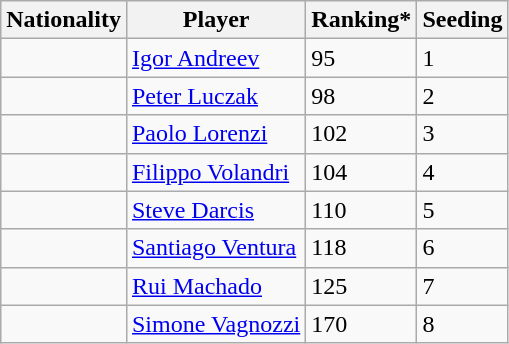<table class="wikitable" border="1">
<tr>
<th>Nationality</th>
<th>Player</th>
<th>Ranking*</th>
<th>Seeding</th>
</tr>
<tr>
<td></td>
<td><a href='#'>Igor Andreev</a></td>
<td>95</td>
<td>1</td>
</tr>
<tr>
<td></td>
<td><a href='#'>Peter Luczak</a></td>
<td>98</td>
<td>2</td>
</tr>
<tr>
<td></td>
<td><a href='#'>Paolo Lorenzi</a></td>
<td>102</td>
<td>3</td>
</tr>
<tr>
<td></td>
<td><a href='#'>Filippo Volandri</a></td>
<td>104</td>
<td>4</td>
</tr>
<tr>
<td></td>
<td><a href='#'>Steve Darcis</a></td>
<td>110</td>
<td>5</td>
</tr>
<tr>
<td></td>
<td><a href='#'>Santiago Ventura</a></td>
<td>118</td>
<td>6</td>
</tr>
<tr>
<td></td>
<td><a href='#'>Rui Machado</a></td>
<td>125</td>
<td>7</td>
</tr>
<tr>
<td></td>
<td><a href='#'>Simone Vagnozzi</a></td>
<td>170</td>
<td>8</td>
</tr>
</table>
